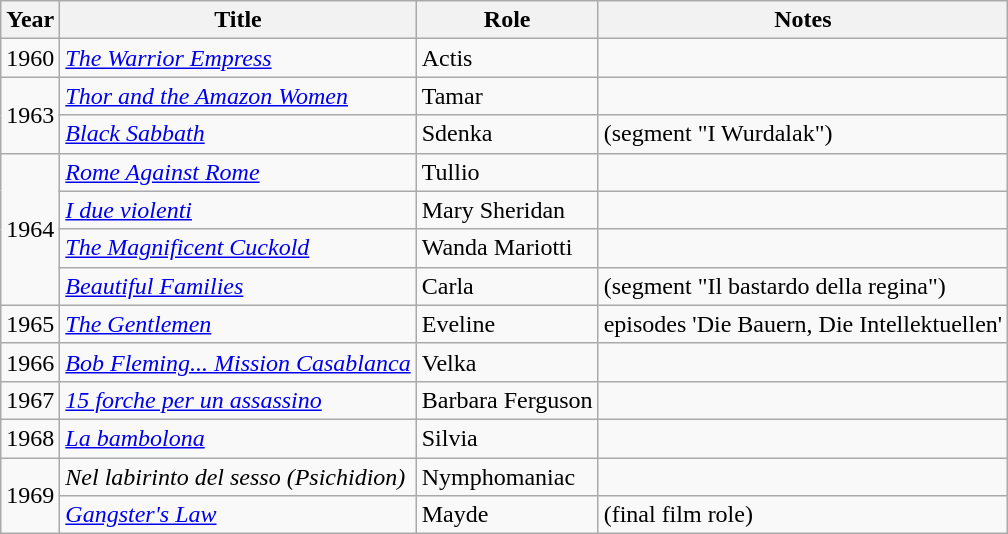<table class="wikitable sortable">
<tr>
<th>Year</th>
<th>Title</th>
<th>Role</th>
<th class="unsortable">Notes</th>
</tr>
<tr>
<td>1960</td>
<td><em><a href='#'>The Warrior Empress</a></em></td>
<td>Actis</td>
<td></td>
</tr>
<tr>
<td rowspan=2>1963</td>
<td><em><a href='#'>Thor and the Amazon Women</a></em></td>
<td>Tamar</td>
<td></td>
</tr>
<tr>
<td><em><a href='#'>Black Sabbath</a></em></td>
<td>Sdenka</td>
<td>(segment "I Wurdalak")</td>
</tr>
<tr>
<td rowspan=4>1964</td>
<td><em><a href='#'>Rome Against Rome</a></em></td>
<td>Tullio</td>
<td></td>
</tr>
<tr>
<td><em><a href='#'>I due violenti</a></em></td>
<td>Mary Sheridan</td>
<td></td>
</tr>
<tr>
<td><em><a href='#'>The Magnificent Cuckold</a></em></td>
<td>Wanda Mariotti</td>
<td></td>
</tr>
<tr>
<td><em><a href='#'>Beautiful Families</a></em></td>
<td>Carla</td>
<td>(segment "Il bastardo della regina")</td>
</tr>
<tr>
<td>1965</td>
<td><em><a href='#'>The Gentlemen</a></em></td>
<td>Eveline</td>
<td>episodes 'Die Bauern, Die Intellektuellen'</td>
</tr>
<tr>
<td>1966</td>
<td><em><a href='#'>Bob Fleming... Mission Casablanca</a></em></td>
<td>Velka</td>
<td></td>
</tr>
<tr>
<td>1967</td>
<td><em><a href='#'>15 forche per un assassino</a></em></td>
<td>Barbara Ferguson</td>
<td></td>
</tr>
<tr>
<td>1968</td>
<td><em><a href='#'>La bambolona</a></em></td>
<td>Silvia</td>
<td></td>
</tr>
<tr>
<td rowspan=2>1969</td>
<td><em>Nel labirinto del sesso (Psichidion)</em></td>
<td>Nymphomaniac</td>
<td></td>
</tr>
<tr>
<td><em><a href='#'>Gangster's Law</a></em></td>
<td>Mayde</td>
<td>(final film role)</td>
</tr>
</table>
